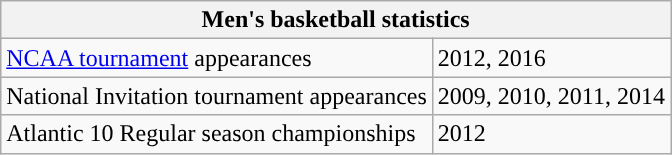<table class="wikitable"; style= "text-align: ; width:%">
<tr>
<th colspan=2>Men's basketball statistics</th>
</tr>
<tr>
<td><a href='#'>NCAA tournament</a> appearances</td>
<td>2012, 2016</td>
</tr>
<tr>
<td>National Invitation tournament appearances</td>
<td>2009, 2010, 2011, 2014</td>
</tr>
<tr>
<td>Atlantic 10 Regular season championships</td>
<td>2012</td>
</tr>
</table>
